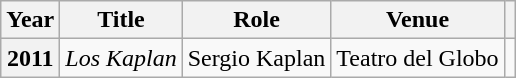<table class="wikitable plainrowheaders sortable">
<tr>
<th scope="col">Year</th>
<th scope="col">Title</th>
<th scope="col" class="unsortable">Role</th>
<th scope="col" class="unsortable">Venue</th>
<th scope="col" class="unsortable"></th>
</tr>
<tr>
<th scope="row">2011</th>
<td data-sort-value="Kaplan, Los"><em>Los Kaplan</em></td>
<td>Sergio Kaplan</td>
<td>Teatro del Globo</td>
<td style="text-align:center"></td>
</tr>
</table>
